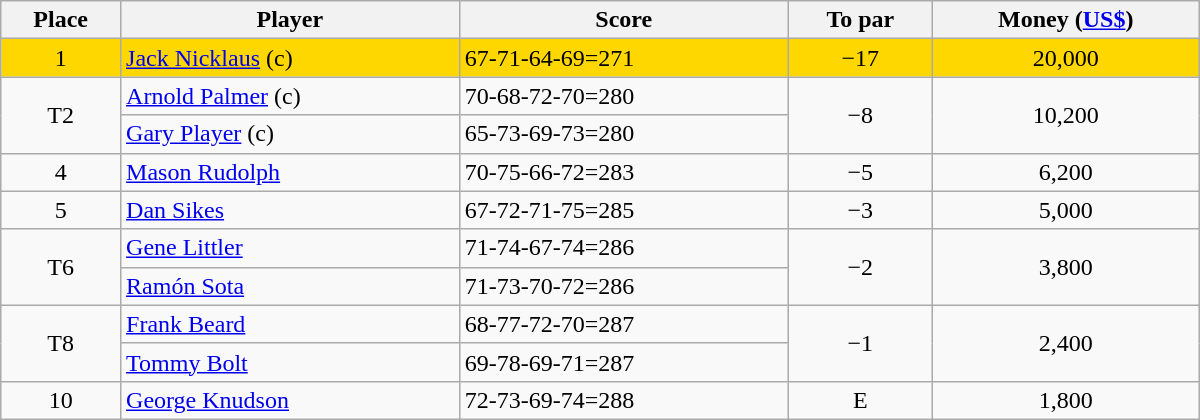<table class="wikitable" style="width:50em; margin-bottom:0">
<tr>
<th>Place</th>
<th>Player</th>
<th>Score</th>
<th>To par</th>
<th>Money (<a href='#'>US$</a>)</th>
</tr>
<tr style="background:gold">
<td align=center>1</td>
<td> <a href='#'>Jack Nicklaus</a> (c)</td>
<td>67-71-64-69=271</td>
<td align=center>−17</td>
<td align=center>20,000</td>
</tr>
<tr>
<td rowspan=2 align=center>T2</td>
<td> <a href='#'>Arnold Palmer</a> (c)</td>
<td>70-68-72-70=280</td>
<td rowspan=2 align=center>−8</td>
<td rowspan=2 align=center>10,200</td>
</tr>
<tr>
<td> <a href='#'>Gary Player</a> (c)</td>
<td>65-73-69-73=280</td>
</tr>
<tr>
<td align=center>4</td>
<td> <a href='#'>Mason Rudolph</a></td>
<td>70-75-66-72=283</td>
<td align=center>−5</td>
<td align=center>6,200</td>
</tr>
<tr>
<td align=center>5</td>
<td> <a href='#'>Dan Sikes</a></td>
<td>67-72-71-75=285</td>
<td align=center>−3</td>
<td align=center>5,000</td>
</tr>
<tr>
<td rowspan=2 align=center>T6</td>
<td> <a href='#'>Gene Littler</a></td>
<td>71-74-67-74=286</td>
<td rowspan=2 align=center>−2</td>
<td rowspan=2 align=center>3,800</td>
</tr>
<tr>
<td> <a href='#'>Ramón Sota</a></td>
<td>71-73-70-72=286</td>
</tr>
<tr>
<td rowspan=2 align=center>T8</td>
<td> <a href='#'>Frank Beard</a></td>
<td>68-77-72-70=287</td>
<td rowspan=2 align=center>−1</td>
<td rowspan=2 align=center>2,400</td>
</tr>
<tr>
<td> <a href='#'>Tommy Bolt</a></td>
<td>69-78-69-71=287</td>
</tr>
<tr>
<td align=center>10</td>
<td> <a href='#'>George Knudson</a></td>
<td>72-73-69-74=288</td>
<td align=center>E</td>
<td align=center>1,800</td>
</tr>
</table>
